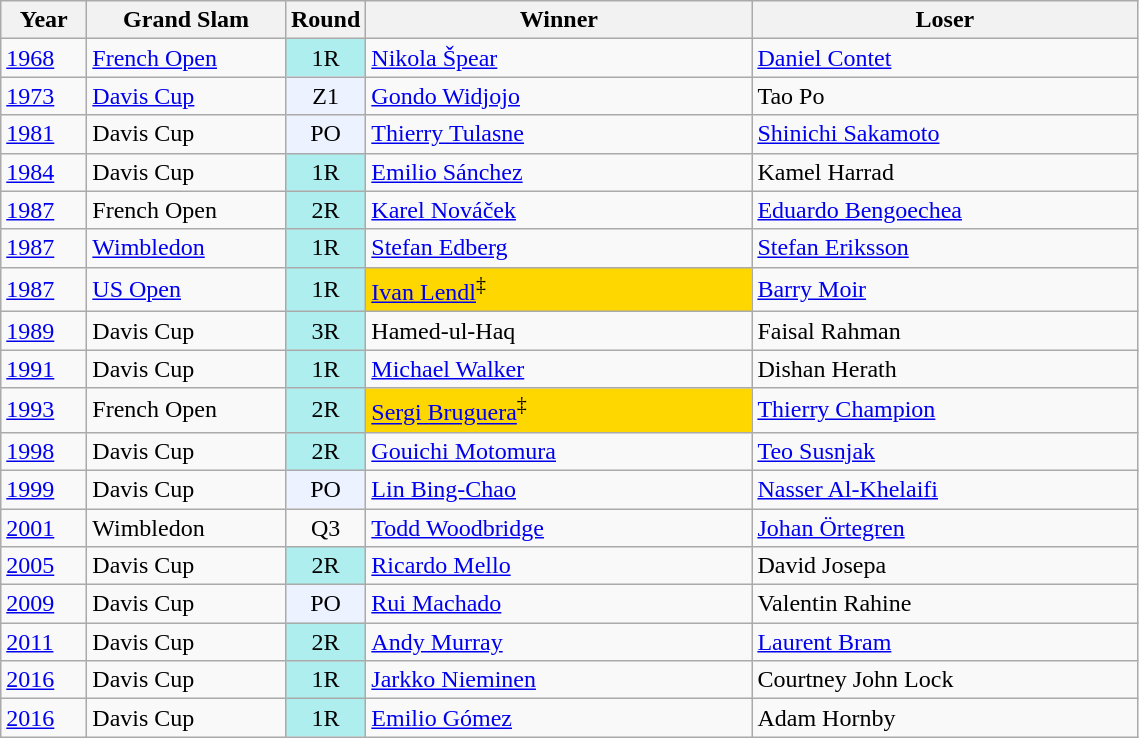<table class="wikitable sortable">
<tr>
<th width=50px>Year</th>
<th width=125px>Grand Slam</th>
<th>Round</th>
<th width=250px>Winner</th>
<th width=250px>Loser</th>
</tr>
<tr>
<td><a href='#'>1968</a></td>
<td><a href='#'>French Open</a></td>
<td style="text-align:center; background:#afeeee">1R</td>
<td> <a href='#'>Nikola Špear</a></td>
<td> <a href='#'>Daniel Contet</a></td>
</tr>
<tr>
<td><a href='#'>1973</a></td>
<td><a href='#'>Davis Cup</a></td>
<td style="text-align:center; background:#ecf2ff">Z1</td>
<td> <a href='#'>Gondo Widjojo</a></td>
<td> Tao Po</td>
</tr>
<tr>
<td><a href='#'>1981</a></td>
<td>Davis Cup</td>
<td style="text-align:center; background:#ecf2ff">PO</td>
<td> <a href='#'>Thierry Tulasne</a></td>
<td> <a href='#'>Shinichi Sakamoto</a></td>
</tr>
<tr>
<td><a href='#'>1984</a></td>
<td>Davis Cup</td>
<td style="text-align:center; background:#afeeee">1R</td>
<td> <a href='#'>Emilio Sánchez</a></td>
<td> Kamel Harrad</td>
</tr>
<tr>
<td><a href='#'>1987</a></td>
<td>French Open</td>
<td style="text-align:center; background:#afeeee">2R</td>
<td> <a href='#'>Karel Nováček</a></td>
<td> <a href='#'>Eduardo Bengoechea</a></td>
</tr>
<tr>
<td><a href='#'>1987</a></td>
<td><a href='#'>Wimbledon</a></td>
<td style="text-align:center; background:#afeeee">1R</td>
<td> <a href='#'>Stefan Edberg</a></td>
<td> <a href='#'>Stefan Eriksson</a></td>
</tr>
<tr>
<td><a href='#'>1987</a></td>
<td><a href='#'>US Open</a></td>
<td style="text-align:center; background:#afeeee">1R</td>
<td style="background:gold"> <a href='#'>Ivan Lendl</a><sup>‡</sup></td>
<td> <a href='#'>Barry Moir</a></td>
</tr>
<tr>
<td><a href='#'>1989</a></td>
<td>Davis Cup</td>
<td style="text-align:center; background:#afeeee">3R</td>
<td> Hamed-ul-Haq</td>
<td> Faisal Rahman</td>
</tr>
<tr>
<td><a href='#'>1991</a></td>
<td>Davis Cup</td>
<td style="text-align:center; background:#afeeee">1R</td>
<td> <a href='#'>Michael Walker</a></td>
<td> Dishan Herath</td>
</tr>
<tr>
<td><a href='#'>1993</a></td>
<td>French Open</td>
<td style="text-align:center; background:#afeeee">2R</td>
<td style="background:gold"> <a href='#'>Sergi Bruguera</a><sup>‡</sup></td>
<td> <a href='#'>Thierry Champion</a></td>
</tr>
<tr>
<td><a href='#'>1998</a></td>
<td>Davis Cup</td>
<td style="text-align:center; background:#afeeee">2R</td>
<td> <a href='#'>Gouichi Motomura</a></td>
<td> <a href='#'>Teo Susnjak</a></td>
</tr>
<tr>
<td><a href='#'>1999</a></td>
<td>Davis Cup</td>
<td style="text-align:center; background:#ecf2ff">PO</td>
<td> <a href='#'>Lin Bing-Chao</a></td>
<td> <a href='#'>Nasser Al-Khelaifi</a></td>
</tr>
<tr>
<td><a href='#'>2001</a></td>
<td>Wimbledon</td>
<td style="text-align:center;">Q3</td>
<td> <a href='#'>Todd Woodbridge</a></td>
<td> <a href='#'>Johan Örtegren</a></td>
</tr>
<tr>
<td><a href='#'>2005</a></td>
<td>Davis Cup</td>
<td style="text-align:center; background:#afeeee">2R</td>
<td> <a href='#'>Ricardo Mello</a></td>
<td> David Josepa</td>
</tr>
<tr>
<td><a href='#'>2009</a></td>
<td>Davis Cup</td>
<td style="text-align:center; background:#ecf2ff">PO</td>
<td> <a href='#'>Rui Machado</a></td>
<td> Valentin Rahine</td>
</tr>
<tr>
<td><a href='#'>2011</a></td>
<td>Davis Cup</td>
<td style="text-align:center; background:#afeeee">2R</td>
<td> <a href='#'>Andy Murray</a></td>
<td> <a href='#'>Laurent Bram</a></td>
</tr>
<tr>
<td><a href='#'>2016</a></td>
<td>Davis Cup</td>
<td style="text-align:center; background:#afeeee">1R</td>
<td> <a href='#'>Jarkko Nieminen</a></td>
<td> Courtney John Lock</td>
</tr>
<tr>
<td><a href='#'>2016</a></td>
<td>Davis Cup</td>
<td style="text-align:center; background:#afeeee">1R</td>
<td> <a href='#'>Emilio Gómez</a></td>
<td> Adam Hornby</td>
</tr>
</table>
